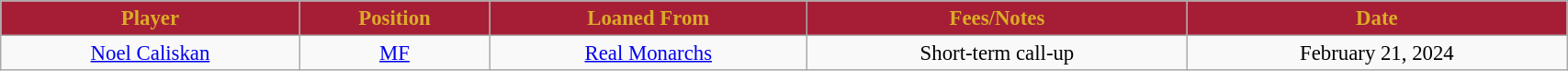<table class="wikitable sortable" style="width:90%; text-align:center; font-size:95%;">
<tr>
<th style="background:#A51E36; color:#DAAC27; text-align:center;"><strong>Player </strong></th>
<th style="background:#A51E36; color:#DAAC27; text-align:center;"><strong>Position </strong></th>
<th style="background:#A51E36; color:#DAAC27; text-align:center;"><strong>Loaned From</strong></th>
<th style="background:#A51E36; color:#DAAC27; text-align:center;"><strong>Fees/Notes </strong></th>
<th style="background:#A51E36; color:#DAAC27; text-align:center;"><strong>Date</strong></th>
</tr>
<tr>
<td> <a href='#'>Noel Caliskan</a></td>
<td><a href='#'>MF</a></td>
<td> <a href='#'>Real Monarchs</a></td>
<td>Short-term call-up</td>
<td>February 21, 2024</td>
</tr>
</table>
